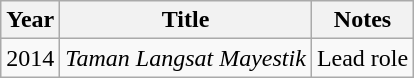<table class="wikitable">
<tr>
<th>Year</th>
<th>Title</th>
<th>Notes</th>
</tr>
<tr>
<td>2014</td>
<td><em>Taman Langsat Mayestik</em></td>
<td>Lead role</td>
</tr>
</table>
